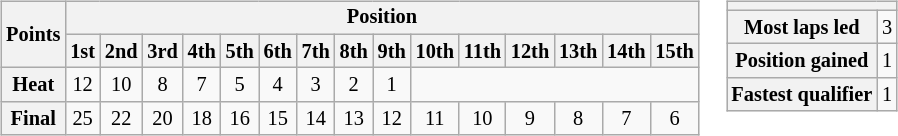<table>
<tr>
<td><br><table class="wikitable" style="font-size:85%; text-align:center">
<tr>
<th rowspan=2>Points</th>
<th colspan=28>Position</th>
</tr>
<tr>
<th>1st</th>
<th>2nd</th>
<th>3rd</th>
<th>4th</th>
<th>5th</th>
<th>6th</th>
<th>7th</th>
<th>8th</th>
<th>9th</th>
<th>10th</th>
<th>11th</th>
<th>12th</th>
<th>13th</th>
<th>14th</th>
<th>15th</th>
</tr>
<tr>
<th>Heat</th>
<td>12</td>
<td>10</td>
<td>8</td>
<td>7</td>
<td>5</td>
<td>4</td>
<td>3</td>
<td>2</td>
<td>1</td>
<td colspan=7></td>
</tr>
<tr>
<th>Final</th>
<td>25</td>
<td>22</td>
<td>20</td>
<td>18</td>
<td>16</td>
<td>15</td>
<td>14</td>
<td>13</td>
<td>12</td>
<td>11</td>
<td>10</td>
<td>9</td>
<td>8</td>
<td>7</td>
<td>6</td>
</tr>
</table>
</td>
<td style="vertical-align:top;"><br><table style="margin-right:0; font-size:85%; text-align:center;" class="wikitable">
<tr>
<th colspan=2></th>
</tr>
<tr>
<th>Most laps led</th>
<td>3</td>
</tr>
<tr>
<th>Position gained</th>
<td>1</td>
</tr>
<tr>
<th>Fastest qualifier</th>
<td>1</td>
</tr>
</table>
</td>
</tr>
</table>
